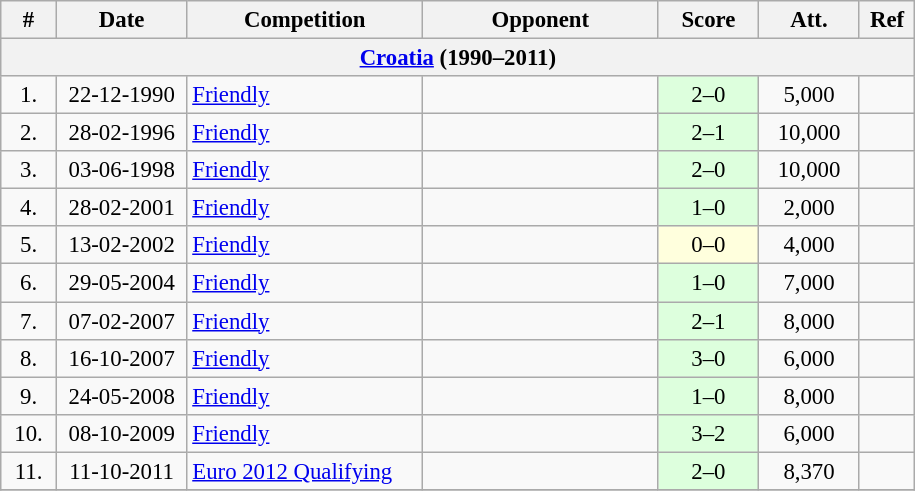<table class="wikitable" style="font-size:95%; text-align: center;">
<tr>
<th width="30">#</th>
<th width="80">Date</th>
<th width="150">Competition</th>
<th width="150">Opponent</th>
<th width="60">Score</th>
<th width="60">Att.</th>
<th width="30">Ref</th>
</tr>
<tr>
<th colspan="7"><a href='#'>Croatia</a> (1990–2011)</th>
</tr>
<tr>
<td>1.</td>
<td>22-12-1990</td>
<td align="left"><a href='#'>Friendly</a></td>
<td align="left"></td>
<td bgcolor="#ddffdd">2–0</td>
<td>5,000</td>
<td></td>
</tr>
<tr>
<td>2.</td>
<td>28-02-1996</td>
<td align="left"><a href='#'>Friendly</a></td>
<td align="left"></td>
<td bgcolor="#ddffdd">2–1</td>
<td>10,000</td>
<td></td>
</tr>
<tr>
<td>3.</td>
<td>03-06-1998</td>
<td align="left"><a href='#'>Friendly</a></td>
<td align="left"></td>
<td bgcolor="#ddffdd">2–0</td>
<td>10,000</td>
<td></td>
</tr>
<tr>
<td>4.</td>
<td>28-02-2001</td>
<td align="left"><a href='#'>Friendly</a></td>
<td align="left"></td>
<td bgcolor="#ddffdd">1–0</td>
<td>2,000</td>
<td></td>
</tr>
<tr>
<td>5.</td>
<td>13-02-2002</td>
<td align="left"><a href='#'>Friendly</a></td>
<td align="left"></td>
<td bgcolor="#ffffdd">0–0</td>
<td>4,000</td>
<td></td>
</tr>
<tr>
<td>6.</td>
<td>29-05-2004</td>
<td align="left"><a href='#'>Friendly</a></td>
<td align="left"></td>
<td bgcolor="#ddffdd">1–0</td>
<td>7,000</td>
<td></td>
</tr>
<tr>
<td>7.</td>
<td>07-02-2007</td>
<td align="left"><a href='#'>Friendly</a></td>
<td align="left"></td>
<td bgcolor="#ddffdd">2–1</td>
<td>8,000</td>
<td></td>
</tr>
<tr>
<td>8.</td>
<td>16-10-2007</td>
<td align="left"><a href='#'>Friendly</a></td>
<td align="left"></td>
<td bgcolor="#ddffdd">3–0</td>
<td>6,000</td>
<td></td>
</tr>
<tr>
<td>9.</td>
<td>24-05-2008</td>
<td align="left"><a href='#'>Friendly</a></td>
<td align="left"></td>
<td bgcolor="#ddffdd">1–0</td>
<td>8,000</td>
<td></td>
</tr>
<tr>
<td>10.</td>
<td>08-10-2009</td>
<td align="left"><a href='#'>Friendly</a></td>
<td align="left"></td>
<td bgcolor="#ddffdd">3–2</td>
<td>6,000</td>
<td></td>
</tr>
<tr>
<td>11.</td>
<td>11-10-2011</td>
<td align="left"><a href='#'>Euro 2012 Qualifying</a></td>
<td align="left"></td>
<td bgcolor="#ddffdd">2–0</td>
<td>8,370</td>
<td></td>
</tr>
<tr>
</tr>
</table>
